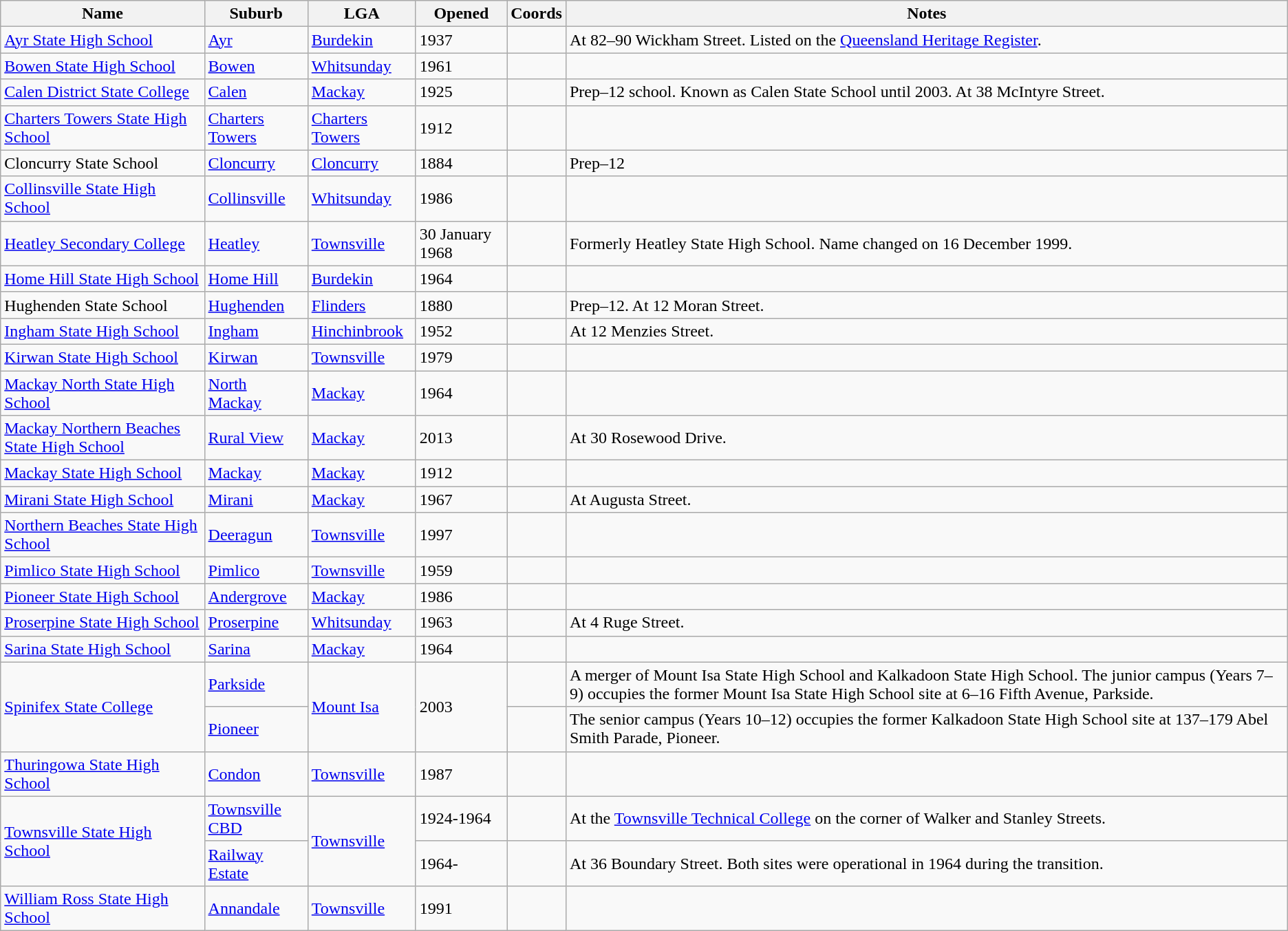<table class="wikitable sortable">
<tr>
<th>Name</th>
<th>Suburb</th>
<th>LGA</th>
<th>Opened</th>
<th>Coords</th>
<th>Notes</th>
</tr>
<tr>
<td><a href='#'>Ayr State High School</a></td>
<td><a href='#'>Ayr</a></td>
<td><a href='#'>Burdekin</a></td>
<td>1937</td>
<td></td>
<td>At 82–90 Wickham Street. Listed on the <a href='#'>Queensland Heritage Register</a>.</td>
</tr>
<tr>
<td><a href='#'>Bowen State High School</a></td>
<td><a href='#'>Bowen</a></td>
<td><a href='#'>Whitsunday</a></td>
<td>1961</td>
<td></td>
<td></td>
</tr>
<tr>
<td><a href='#'>Calen District State College</a></td>
<td><a href='#'>Calen</a></td>
<td><a href='#'>Mackay</a></td>
<td>1925</td>
<td></td>
<td>Prep–12 school. Known as Calen State School until 2003. At 38 McIntyre Street.</td>
</tr>
<tr>
<td><a href='#'>Charters Towers State High School</a></td>
<td><a href='#'>Charters Towers</a></td>
<td><a href='#'>Charters Towers</a></td>
<td>1912</td>
<td></td>
<td></td>
</tr>
<tr>
<td>Cloncurry State School</td>
<td><a href='#'>Cloncurry</a></td>
<td><a href='#'>Cloncurry</a></td>
<td>1884</td>
<td></td>
<td>Prep–12</td>
</tr>
<tr>
<td><a href='#'>Collinsville State High School</a></td>
<td><a href='#'>Collinsville</a></td>
<td><a href='#'>Whitsunday</a></td>
<td>1986</td>
<td></td>
<td></td>
</tr>
<tr>
<td><a href='#'>Heatley Secondary College</a></td>
<td><a href='#'>Heatley</a></td>
<td><a href='#'>Townsville</a></td>
<td>30 January 1968</td>
<td></td>
<td>Formerly Heatley State High School. Name changed on 16 December 1999.</td>
</tr>
<tr>
<td><a href='#'>Home Hill State High School</a></td>
<td><a href='#'>Home Hill</a></td>
<td><a href='#'>Burdekin</a></td>
<td>1964</td>
<td></td>
<td></td>
</tr>
<tr>
<td>Hughenden State School</td>
<td><a href='#'>Hughenden</a></td>
<td><a href='#'>Flinders</a></td>
<td>1880</td>
<td></td>
<td>Prep–12. At 12 Moran Street.</td>
</tr>
<tr>
<td><a href='#'>Ingham State High School</a></td>
<td><a href='#'>Ingham</a></td>
<td><a href='#'>Hinchinbrook</a></td>
<td>1952</td>
<td></td>
<td>At 12 Menzies Street.</td>
</tr>
<tr>
<td><a href='#'>Kirwan State High School</a></td>
<td><a href='#'>Kirwan</a></td>
<td><a href='#'>Townsville</a></td>
<td>1979</td>
<td></td>
<td></td>
</tr>
<tr>
<td><a href='#'>Mackay North State High School</a></td>
<td><a href='#'>North Mackay</a></td>
<td><a href='#'>Mackay</a></td>
<td>1964</td>
<td></td>
<td></td>
</tr>
<tr>
<td><a href='#'>Mackay Northern Beaches State High School</a></td>
<td><a href='#'>Rural View</a></td>
<td><a href='#'>Mackay</a></td>
<td>2013</td>
<td></td>
<td>At 30 Rosewood Drive.</td>
</tr>
<tr>
<td><a href='#'>Mackay State High School</a></td>
<td><a href='#'>Mackay</a></td>
<td><a href='#'>Mackay</a></td>
<td>1912</td>
<td></td>
<td></td>
</tr>
<tr>
<td><a href='#'>Mirani State High School</a></td>
<td><a href='#'>Mirani</a></td>
<td><a href='#'>Mackay</a></td>
<td>1967</td>
<td></td>
<td>At Augusta Street.</td>
</tr>
<tr>
<td><a href='#'>Northern Beaches State High School</a></td>
<td><a href='#'>Deeragun</a></td>
<td><a href='#'>Townsville</a></td>
<td>1997</td>
<td></td>
<td></td>
</tr>
<tr>
<td><a href='#'>Pimlico State High School</a></td>
<td><a href='#'>Pimlico</a></td>
<td><a href='#'>Townsville</a></td>
<td>1959</td>
<td></td>
<td></td>
</tr>
<tr>
<td><a href='#'>Pioneer State High School</a></td>
<td><a href='#'>Andergrove</a></td>
<td><a href='#'>Mackay</a></td>
<td>1986</td>
<td></td>
<td></td>
</tr>
<tr>
<td><a href='#'>Proserpine State High School</a></td>
<td><a href='#'>Proserpine</a></td>
<td><a href='#'>Whitsunday</a></td>
<td>1963</td>
<td></td>
<td>At 4 Ruge Street.</td>
</tr>
<tr>
<td><a href='#'>Sarina State High School</a></td>
<td><a href='#'>Sarina</a></td>
<td><a href='#'>Mackay</a></td>
<td>1964</td>
<td></td>
<td></td>
</tr>
<tr>
<td rowspan="2"><a href='#'>Spinifex State College</a></td>
<td><a href='#'>Parkside</a></td>
<td rowspan="2"><a href='#'>Mount Isa</a></td>
<td rowspan="2">2003</td>
<td></td>
<td>A merger of Mount Isa State High School and Kalkadoon State High School. The junior campus (Years 7–9) occupies the former Mount Isa State High School site at 6–16 Fifth Avenue, Parkside.</td>
</tr>
<tr>
<td><a href='#'>Pioneer</a></td>
<td></td>
<td>The senior campus (Years 10–12) occupies the former Kalkadoon State High School site at 137–179 Abel Smith Parade, Pioneer.</td>
</tr>
<tr>
<td><a href='#'>Thuringowa State High School</a></td>
<td><a href='#'>Condon</a></td>
<td><a href='#'>Townsville</a></td>
<td>1987</td>
<td></td>
<td></td>
</tr>
<tr>
<td rowspan="2"><a href='#'>Townsville State High School</a></td>
<td><a href='#'>Townsville CBD</a></td>
<td rowspan="2"><a href='#'>Townsville</a></td>
<td>1924-1964</td>
<td></td>
<td>At the <a href='#'>Townsville Technical College</a> on the corner of Walker and Stanley Streets.</td>
</tr>
<tr>
<td><a href='#'>Railway Estate</a></td>
<td>1964-</td>
<td></td>
<td>At 36 Boundary Street. Both sites were operational in 1964 during the transition.</td>
</tr>
<tr>
<td><a href='#'>William Ross State High School</a></td>
<td><a href='#'>Annandale</a></td>
<td><a href='#'>Townsville</a></td>
<td>1991</td>
<td></td>
<td></td>
</tr>
</table>
